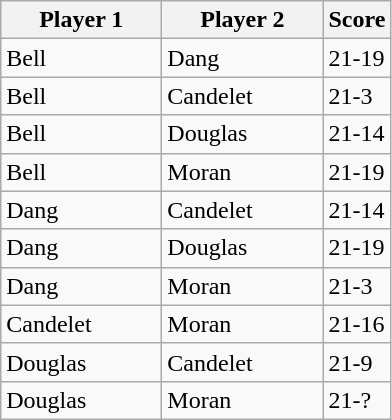<table class="wikitable">
<tr>
<th width=100>Player 1</th>
<th width=100>Player 2</th>
<th width=20>Score</th>
</tr>
<tr>
<td>Bell</td>
<td>Dang</td>
<td>21-19</td>
</tr>
<tr>
<td>Bell</td>
<td>Candelet</td>
<td>21-3</td>
</tr>
<tr>
<td>Bell</td>
<td>Douglas</td>
<td>21-14</td>
</tr>
<tr>
<td>Bell</td>
<td>Moran</td>
<td>21-19</td>
</tr>
<tr>
<td>Dang</td>
<td>Candelet</td>
<td>21-14</td>
</tr>
<tr>
<td>Dang</td>
<td>Douglas</td>
<td>21-19</td>
</tr>
<tr>
<td>Dang</td>
<td>Moran</td>
<td>21-3</td>
</tr>
<tr>
<td>Candelet</td>
<td>Moran</td>
<td>21-16</td>
</tr>
<tr>
<td>Douglas</td>
<td>Candelet</td>
<td>21-9</td>
</tr>
<tr>
<td>Douglas</td>
<td>Moran</td>
<td>21-?</td>
</tr>
</table>
